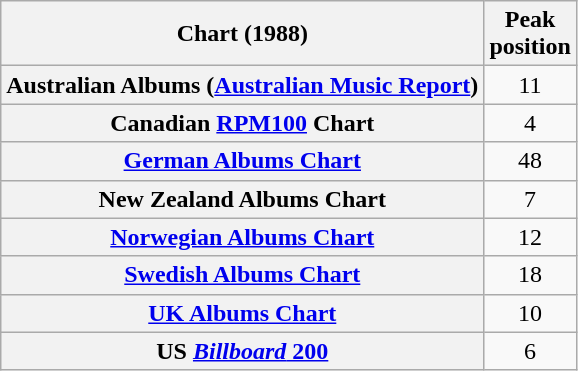<table class="wikitable sortable plainrowheaders">
<tr>
<th>Chart (1988)</th>
<th>Peak<br>position</th>
</tr>
<tr>
<th scope="row">Australian Albums (<a href='#'>Australian Music Report</a>)</th>
<td align="center">11</td>
</tr>
<tr>
<th scope="row">Canadian <a href='#'>RPM100</a> Chart</th>
<td style="text-align:center;">4</td>
</tr>
<tr>
<th scope="row"><a href='#'>German Albums Chart</a></th>
<td style="text-align:center;">48</td>
</tr>
<tr>
<th scope="row">New Zealand Albums Chart</th>
<td style="text-align:center;">7</td>
</tr>
<tr>
<th scope="row"><a href='#'>Norwegian Albums Chart</a></th>
<td style="text-align:center;">12</td>
</tr>
<tr>
<th scope="row"><a href='#'>Swedish Albums Chart</a></th>
<td style="text-align:center;">18</td>
</tr>
<tr>
<th scope="row"><a href='#'>UK Albums Chart</a></th>
<td align="center">10</td>
</tr>
<tr>
<th scope="row">US <a href='#'><em>Billboard</em> 200</a></th>
<td align="center">6</td>
</tr>
</table>
